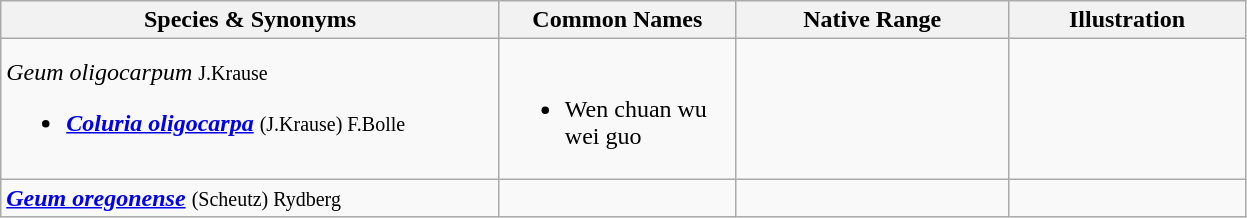<table class="wikitable">
<tr>
<th width=325>Species & Synonyms</th>
<th width=150>Common Names</th>
<th width=175>Native Range</th>
<th width=150>Illustration</th>
</tr>
<tr>
<td><em>Geum oligocarpum</em> <small>J.Krause</small><br><ul><li><strong><em><a href='#'>Coluria oligocarpa</a></em></strong> <small>(J.Krause) F.Bolle</small></li></ul></td>
<td><br><ul><li>Wen chuan wu wei guo</li></ul></td>
<td></td>
<td></td>
</tr>
<tr>
<td><strong><em><a href='#'>Geum oregonense</a></em></strong> <small>(Scheutz) Rydberg</small></td>
<td></td>
<td></td>
<td></td>
</tr>
</table>
